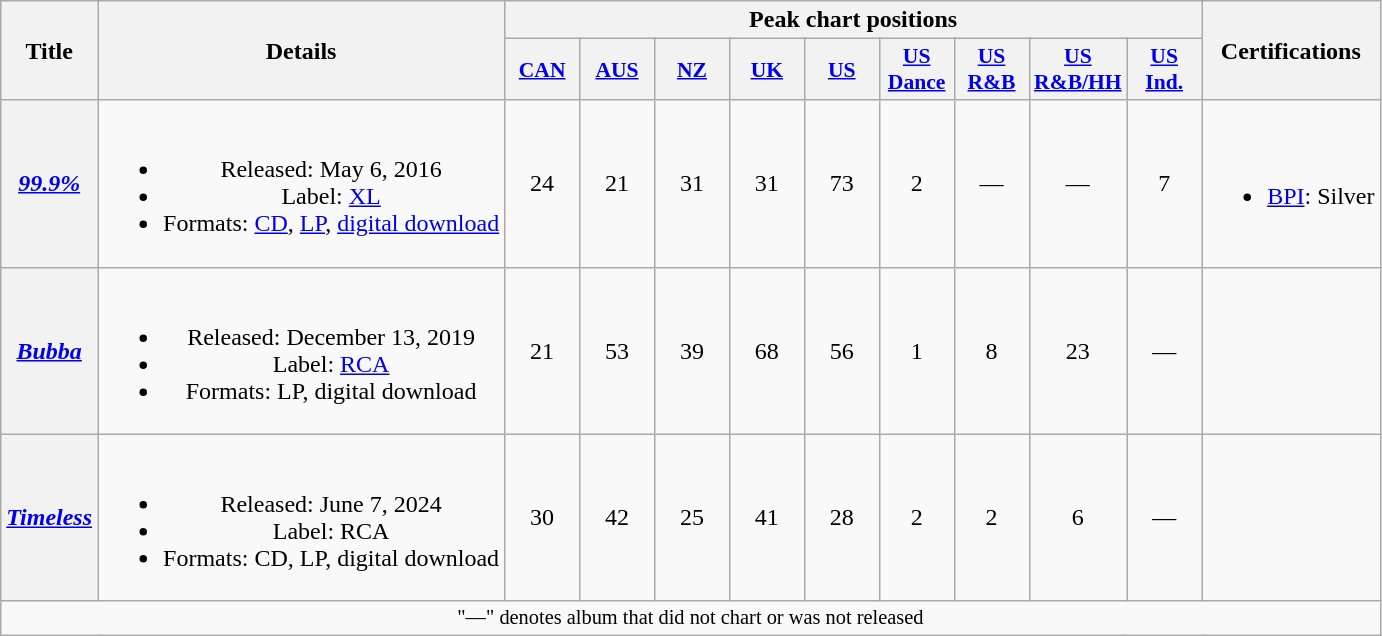<table class="wikitable plainrowheaders" style="text-align:center;">
<tr>
<th scope="col" rowspan="2">Title</th>
<th scope="col" rowspan="2">Details</th>
<th scope="col" colspan="9">Peak chart positions</th>
<th scope="col" rowspan="2">Certifications</th>
</tr>
<tr>
<th scope="col" style="width:3em;font-size:90%;"><a href='#'>CAN</a><br></th>
<th scope="col" style="width:3em;font-size:90%;"><a href='#'>AUS</a><br></th>
<th scope="col" style="width:3em;font-size:90%;"><a href='#'>NZ</a><br></th>
<th scope="col" style="width:3em;font-size:90%;"><a href='#'>UK</a><br></th>
<th scope="col" style="width:3em;font-size:90%;"><a href='#'>US</a><br></th>
<th scope="col" style="width:3em;font-size:90%;"><a href='#'>US Dance</a><br></th>
<th scope="col" style="width:3em;font-size:90%;"><a href='#'>US R&B</a><br></th>
<th scope="col" style="width:3em;font-size:90%;"><a href='#'>US R&B/HH</a><br></th>
<th scope="col" style="width:3em;font-size:90%;"><a href='#'>US Ind.</a><br></th>
</tr>
<tr>
<th scope="row"><em><a href='#'>99.9%</a></em></th>
<td><br><ul><li>Released: May 6, 2016</li><li>Label: <a href='#'>XL</a></li><li>Formats: <a href='#'>CD</a>, <a href='#'>LP</a>, <a href='#'>digital download</a></li></ul></td>
<td>24</td>
<td>21</td>
<td>31</td>
<td>31</td>
<td>73</td>
<td>2</td>
<td>—</td>
<td>—</td>
<td>7</td>
<td><br><ul><li><a href='#'>BPI</a>: Silver</li></ul></td>
</tr>
<tr>
<th scope="row"><em><a href='#'>Bubba</a></em></th>
<td><br><ul><li>Released: December 13, 2019</li><li>Label: <a href='#'>RCA</a></li><li>Formats: LP, digital download</li></ul></td>
<td>21</td>
<td>53</td>
<td>39</td>
<td>68</td>
<td>56</td>
<td>1</td>
<td>8</td>
<td>23</td>
<td>—</td>
<td></td>
</tr>
<tr>
<th scope="row"><em><a href='#'>Timeless</a></em></th>
<td><br><ul><li>Released: June 7, 2024</li><li>Label: RCA</li><li>Formats: CD, LP, digital download</li></ul></td>
<td>30</td>
<td>42<br></td>
<td>25<br></td>
<td>41</td>
<td>28</td>
<td>2</td>
<td>2</td>
<td>6</td>
<td>—</td>
<td></td>
</tr>
<tr>
<td colspan="22" style="font-size:85%;">"—" denotes album that did not chart or was not released</td>
</tr>
</table>
